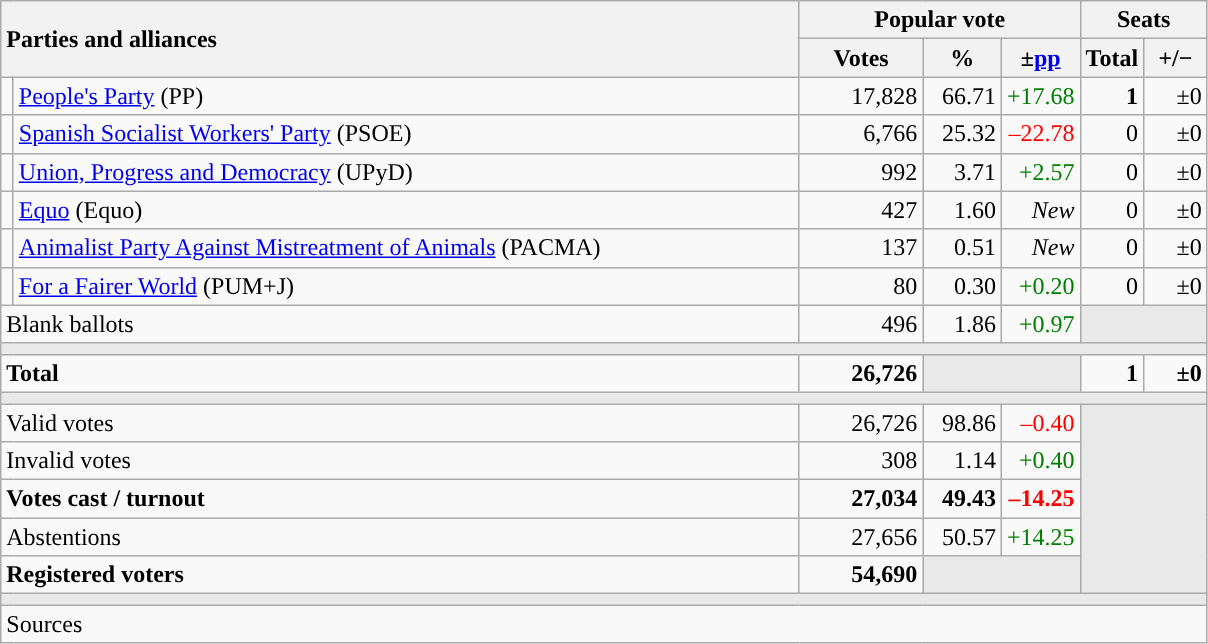<table class="wikitable" style="text-align:right;">
<tr>
<th style="text-align:left;" rowspan="2" colspan="2" width="525">Parties and alliances</th>
<th colspan="3">Popular vote</th>
<th colspan="2">Seats</th>
</tr>
<tr>
<th width="75">Votes</th>
<th width="45">%</th>
<th width="45">±<a href='#'>pp</a></th>
<th width="35">Total</th>
<th width="35">+/−</th>
</tr>
<tr>
<td width="1" style="color:inherit;background:"></td>
<td align="left"><a href='#'>People's Party</a> (PP)</td>
<td>17,828</td>
<td>66.71</td>
<td style="color:green;">+17.68</td>
<td><strong>1</strong></td>
<td>±0</td>
</tr>
<tr>
<td style="color:inherit;background:"></td>
<td align="left"><a href='#'>Spanish Socialist Workers' Party</a> (PSOE)</td>
<td>6,766</td>
<td>25.32</td>
<td style="color:red;">–22.78</td>
<td>0</td>
<td>±0</td>
</tr>
<tr>
<td style="color:inherit;background:"></td>
<td align="left"><a href='#'>Union, Progress and Democracy</a> (UPyD)</td>
<td>992</td>
<td>3.71</td>
<td style="color:green;">+2.57</td>
<td>0</td>
<td>±0</td>
</tr>
<tr>
<td style="color:inherit;background:"></td>
<td align="left"><a href='#'>Equo</a> (Equo)</td>
<td>427</td>
<td>1.60</td>
<td><em>New</em></td>
<td>0</td>
<td>±0</td>
</tr>
<tr>
<td style="color:inherit;background:"></td>
<td align="left"><a href='#'>Animalist Party Against Mistreatment of Animals</a> (PACMA)</td>
<td>137</td>
<td>0.51</td>
<td><em>New</em></td>
<td>0</td>
<td>±0</td>
</tr>
<tr>
<td style="color:inherit;background:"></td>
<td align="left"><a href='#'>For a Fairer World</a> (PUM+J)</td>
<td>80</td>
<td>0.30</td>
<td style="color:green;">+0.20</td>
<td>0</td>
<td>±0</td>
</tr>
<tr>
<td align="left" colspan="2">Blank ballots</td>
<td>496</td>
<td>1.86</td>
<td style="color:green;">+0.97</td>
<td bgcolor="#E9E9E9" colspan="2"></td>
</tr>
<tr>
<td colspan="7" bgcolor="#E9E9E9"></td>
</tr>
<tr style="font-weight:bold;">
<td align="left" colspan="2">Total</td>
<td>26,726</td>
<td bgcolor="#E9E9E9" colspan="2"></td>
<td>1</td>
<td>±0</td>
</tr>
<tr>
<td colspan="7" bgcolor="#E9E9E9"></td>
</tr>
<tr>
<td align="left" colspan="2">Valid votes</td>
<td>26,726</td>
<td>98.86</td>
<td style="color:red;">–0.40</td>
<td bgcolor="#E9E9E9" colspan="2" rowspan="5"></td>
</tr>
<tr>
<td align="left" colspan="2">Invalid votes</td>
<td>308</td>
<td>1.14</td>
<td style="color:green;">+0.40</td>
</tr>
<tr style="font-weight:bold;">
<td align="left" colspan="2">Votes cast / turnout</td>
<td>27,034</td>
<td>49.43</td>
<td style="color:red;">–14.25</td>
</tr>
<tr>
<td align="left" colspan="2">Abstentions</td>
<td>27,656</td>
<td>50.57</td>
<td style="color:green;">+14.25</td>
</tr>
<tr style="font-weight:bold;">
<td align="left" colspan="2">Registered voters</td>
<td>54,690</td>
<td bgcolor="#E9E9E9" colspan="2"></td>
</tr>
<tr>
<td colspan="7" bgcolor="#E9E9E9"></td>
</tr>
<tr>
<td align="left" colspan="7">Sources</td>
</tr>
</table>
